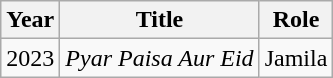<table class="wikitable sortable plainrowheaders">
<tr style="text-align:center;">
<th scope="col">Year</th>
<th scope="col">Title</th>
<th scope="col">Role</th>
</tr>
<tr>
<td>2023</td>
<td><em>Pyar Paisa Aur Eid</em></td>
<td>Jamila</td>
</tr>
</table>
